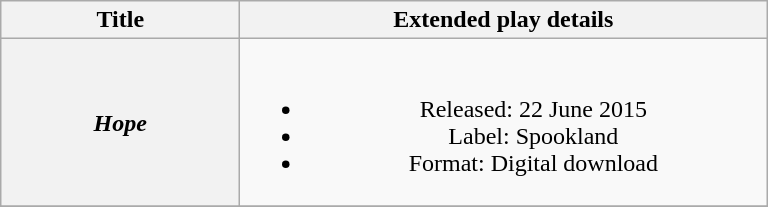<table class="wikitable plainrowheaders" style="text-align:center;">
<tr>
<th scope="col" style="width:9.5em;">Title</th>
<th scope="col" style="width:21.5em;">Extended play details</th>
</tr>
<tr>
<th scope="row"><em>Hope</em></th>
<td><br><ul><li>Released: 22 June 2015</li><li>Label: Spookland</li><li>Format: Digital download</li></ul></td>
</tr>
<tr>
</tr>
</table>
